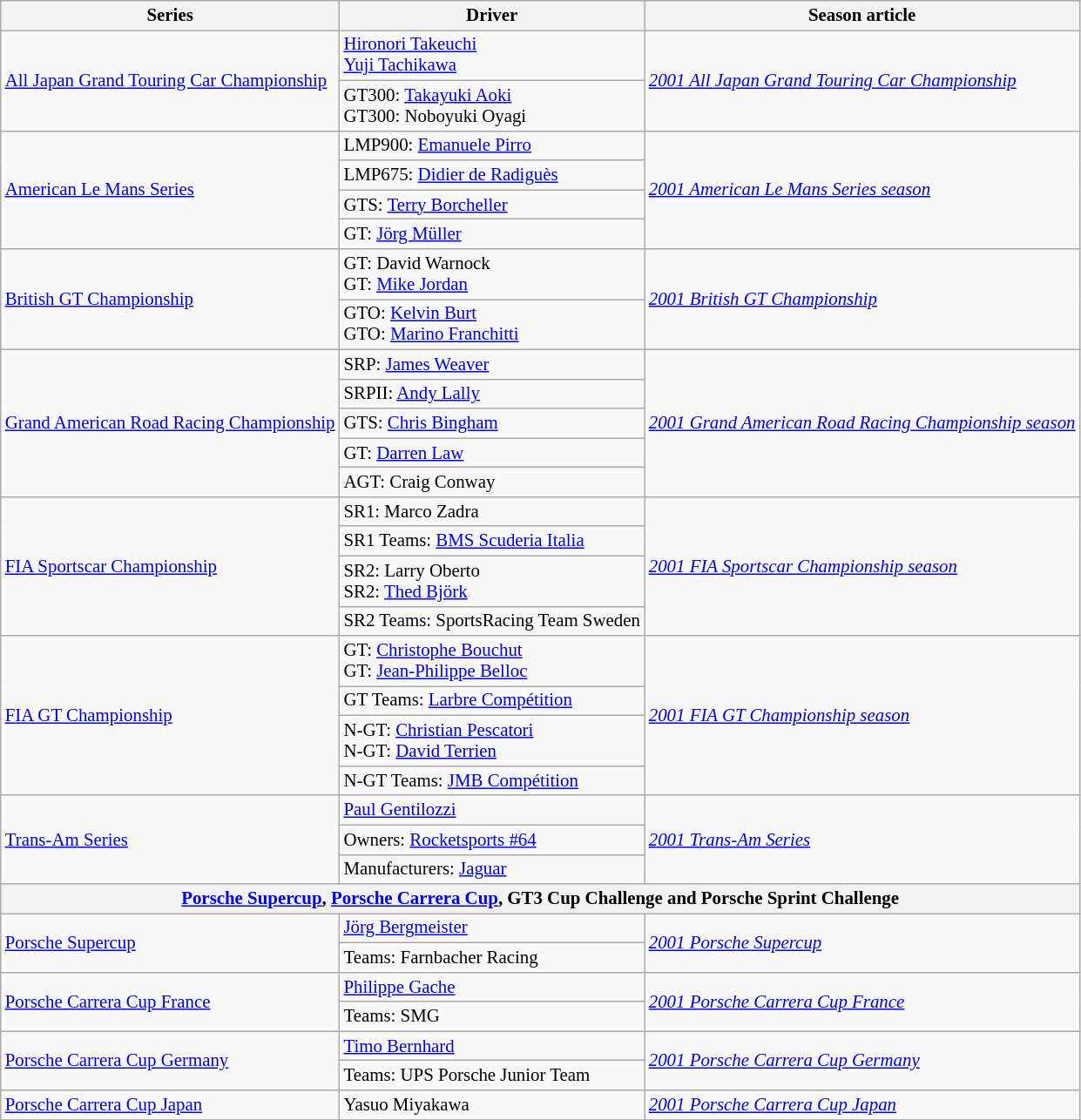<table class="wikitable" style="font-size:87%;">
<tr>
<th>Series</th>
<th>Driver</th>
<th>Season article</th>
</tr>
<tr>
<td rowspan="2"><a href='#'>All Japan Grand Touring Car Championship</a></td>
<td> <a href='#'>Hironori Takeuchi</a><br> <a href='#'>Yuji Tachikawa</a></td>
<td rowspan="2"><em><a href='#'>2001 All Japan Grand Touring Car Championship</a></em></td>
</tr>
<tr>
<td>GT300:  <a href='#'>Takayuki Aoki</a><br>GT300:  Noboyuki Oyagi</td>
</tr>
<tr>
<td rowspan=4><a href='#'>American Le Mans Series</a></td>
<td>LMP900:  <a href='#'>Emanuele Pirro</a></td>
<td rowspan=4><em><a href='#'>2001 American Le Mans Series season</a></em></td>
</tr>
<tr>
<td>LMP675:  <a href='#'>Didier de Radiguès</a></td>
</tr>
<tr>
<td>GTS:  <a href='#'>Terry Borcheller</a></td>
</tr>
<tr>
<td>GT:  <a href='#'>Jörg Müller</a></td>
</tr>
<tr>
<td rowspan=2><a href='#'>British GT Championship</a></td>
<td>GT:  David Warnock<br>GT:  <a href='#'>Mike Jordan</a></td>
<td rowspan=2><em><a href='#'>2001 British GT Championship</a></em></td>
</tr>
<tr>
<td>GTO:  <a href='#'>Kelvin Burt</a><br>GTO:  <a href='#'>Marino Franchitti</a></td>
</tr>
<tr>
<td rowspan=5><a href='#'>Grand American Road Racing Championship</a></td>
<td>SRP:  <a href='#'>James Weaver</a></td>
<td rowspan=5><em><a href='#'>2001 Grand American Road Racing Championship season</a></em></td>
</tr>
<tr>
<td>SRPII:  <a href='#'>Andy Lally</a></td>
</tr>
<tr>
<td>GTS:  <a href='#'>Chris Bingham</a></td>
</tr>
<tr>
<td>GT:  <a href='#'>Darren Law</a></td>
</tr>
<tr>
<td>AGT:  Craig Conway</td>
</tr>
<tr>
<td rowspan=4><a href='#'>FIA Sportscar Championship</a></td>
<td>SR1:  Marco Zadra</td>
<td rowspan=4><em><a href='#'>2001 FIA Sportscar Championship season</a></em></td>
</tr>
<tr>
<td>SR1 Teams:  <a href='#'>BMS Scuderia Italia</a></td>
</tr>
<tr>
<td>SR2:  Larry Oberto<br>SR2:  <a href='#'>Thed Björk</a></td>
</tr>
<tr>
<td>SR2 Teams:  SportsRacing Team Sweden</td>
</tr>
<tr>
<td rowspan=4><a href='#'>FIA GT Championship</a></td>
<td>GT:  <a href='#'>Christophe Bouchut</a><br>GT:  <a href='#'>Jean-Philippe Belloc</a></td>
<td rowspan=4><em><a href='#'>2001 FIA GT Championship season</a></em></td>
</tr>
<tr>
<td>GT Teams:  <a href='#'>Larbre Compétition</a></td>
</tr>
<tr>
<td>N-GT:  <a href='#'>Christian Pescatori</a><br>N-GT:  <a href='#'>David Terrien</a></td>
</tr>
<tr>
<td>N-GT Teams:  <a href='#'>JMB Compétition</a></td>
</tr>
<tr>
<td rowspan="3"><a href='#'>Trans-Am Series</a></td>
<td> <a href='#'>Paul Gentilozzi</a></td>
<td rowspan="3"><em><a href='#'>2001 Trans-Am Series</a></em></td>
</tr>
<tr>
<td>Owners:  <a href='#'>Rocketsports #64</a></td>
</tr>
<tr>
<td>Manufacturers:  <a href='#'>Jaguar</a></td>
</tr>
<tr>
<th colspan="3"><a href='#'>Porsche Supercup</a>, <a href='#'>Porsche Carrera Cup</a>, GT3 Cup Challenge and Porsche Sprint Challenge</th>
</tr>
<tr>
<td rowspan=2><a href='#'>Porsche Supercup</a></td>
<td> <a href='#'>Jörg Bergmeister</a></td>
<td rowspan=2><em><a href='#'>2001 Porsche Supercup</a></em></td>
</tr>
<tr>
<td>Teams:  Farnbacher Racing</td>
</tr>
<tr>
<td rowspan=2><a href='#'>Porsche Carrera Cup France</a></td>
<td> <a href='#'>Philippe Gache</a></td>
<td rowspan=2><em><a href='#'>2001 Porsche Carrera Cup France</a></em></td>
</tr>
<tr>
<td>Teams:  SMG</td>
</tr>
<tr>
<td rowspan=2><a href='#'>Porsche Carrera Cup Germany</a></td>
<td> <a href='#'>Timo Bernhard</a></td>
<td rowspan=2><em><a href='#'>2001 Porsche Carrera Cup Germany</a></em></td>
</tr>
<tr>
<td>Teams:  UPS Porsche Junior Team</td>
</tr>
<tr>
<td><a href='#'>Porsche Carrera Cup Japan</a></td>
<td> Yasuo Miyakawa</td>
<td><em><a href='#'>2001 Porsche Carrera Cup Japan</a></em></td>
</tr>
<tr>
</tr>
</table>
